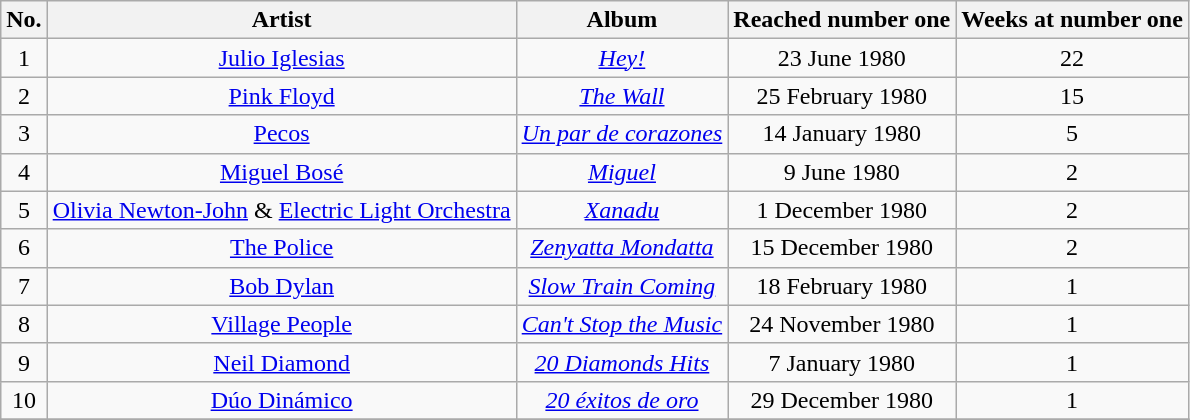<table class="wikitable" style="text-align: center">
<tr>
<th width="">No.</th>
<th width="">Artist</th>
<th width="">Album</th>
<th width="">Reached number one</th>
<th width="">Weeks at number one</th>
</tr>
<tr>
<td>1</td>
<td><a href='#'>Julio Iglesias</a></td>
<td><em><a href='#'>Hey!</a></em></td>
<td>23 June 1980</td>
<td>22</td>
</tr>
<tr>
<td>2</td>
<td><a href='#'>Pink Floyd</a></td>
<td><em><a href='#'>The Wall</a></em></td>
<td>25 February 1980</td>
<td>15</td>
</tr>
<tr>
<td>3</td>
<td><a href='#'>Pecos</a></td>
<td><em><a href='#'>Un par de corazones</a></em></td>
<td>14 January 1980</td>
<td>5</td>
</tr>
<tr>
<td>4</td>
<td><a href='#'>Miguel Bosé</a></td>
<td><em><a href='#'>Miguel</a></em></td>
<td>9 June 1980</td>
<td>2</td>
</tr>
<tr>
<td>5</td>
<td><a href='#'>Olivia Newton-John</a> & <a href='#'>Electric Light Orchestra</a></td>
<td><em><a href='#'>Xanadu</a></em></td>
<td>1 December 1980</td>
<td>2</td>
</tr>
<tr>
<td>6</td>
<td><a href='#'>The Police</a></td>
<td><em><a href='#'>Zenyatta Mondatta</a></em></td>
<td>15 December 1980</td>
<td>2</td>
</tr>
<tr>
<td>7</td>
<td><a href='#'>Bob Dylan</a></td>
<td><em><a href='#'>Slow Train Coming</a></em></td>
<td>18 February 1980</td>
<td>1</td>
</tr>
<tr>
<td>8</td>
<td><a href='#'>Village People</a></td>
<td><em><a href='#'>Can't Stop the Music</a></em></td>
<td>24  November 1980</td>
<td>1</td>
</tr>
<tr>
<td>9</td>
<td><a href='#'>Neil Diamond</a></td>
<td><em><a href='#'>20 Diamonds Hits</a></em></td>
<td>7 January 1980</td>
<td>1</td>
</tr>
<tr>
<td>10</td>
<td><a href='#'>Dúo Dinámico</a></td>
<td><em><a href='#'>20 éxitos de oro</a></em></td>
<td>29 December 1980</td>
<td>1</td>
</tr>
<tr>
</tr>
</table>
